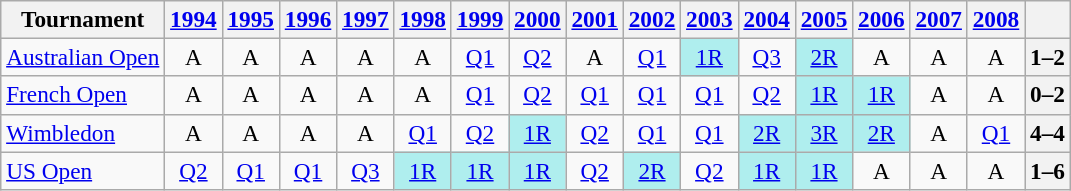<table class=wikitable style=text-align:center;font-size:97%>
<tr>
<th>Tournament</th>
<th><a href='#'>1994</a></th>
<th><a href='#'>1995</a></th>
<th><a href='#'>1996</a></th>
<th><a href='#'>1997</a></th>
<th><a href='#'>1998</a></th>
<th><a href='#'>1999</a></th>
<th><a href='#'>2000</a></th>
<th><a href='#'>2001</a></th>
<th><a href='#'>2002</a></th>
<th><a href='#'>2003</a></th>
<th><a href='#'>2004</a></th>
<th><a href='#'>2005</a></th>
<th><a href='#'>2006</a></th>
<th><a href='#'>2007</a></th>
<th><a href='#'>2008</a></th>
<th></th>
</tr>
<tr>
<td align=left><a href='#'>Australian Open</a></td>
<td>A</td>
<td>A</td>
<td>A</td>
<td>A</td>
<td>A</td>
<td><a href='#'>Q1</a></td>
<td><a href='#'>Q2</a></td>
<td>A</td>
<td><a href='#'>Q1</a></td>
<td bgcolor=afeeee><a href='#'>1R</a></td>
<td><a href='#'>Q3</a></td>
<td bgcolor=afeeee><a href='#'>2R</a></td>
<td>A</td>
<td>A</td>
<td>A</td>
<th>1–2</th>
</tr>
<tr>
<td align=left><a href='#'>French Open</a></td>
<td>A</td>
<td>A</td>
<td>A</td>
<td>A</td>
<td>A</td>
<td><a href='#'>Q1</a></td>
<td><a href='#'>Q2</a></td>
<td><a href='#'>Q1</a></td>
<td><a href='#'>Q1</a></td>
<td><a href='#'>Q1</a></td>
<td><a href='#'>Q2</a></td>
<td bgcolor=afeeee><a href='#'>1R</a></td>
<td bgcolor=afeeee><a href='#'>1R</a></td>
<td>A</td>
<td>A</td>
<th>0–2</th>
</tr>
<tr>
<td align=left><a href='#'>Wimbledon</a></td>
<td>A</td>
<td>A</td>
<td>A</td>
<td>A</td>
<td><a href='#'>Q1</a></td>
<td><a href='#'>Q2</a></td>
<td bgcolor=afeeee><a href='#'>1R</a></td>
<td><a href='#'>Q2</a></td>
<td><a href='#'>Q1</a></td>
<td><a href='#'>Q1</a></td>
<td bgcolor=afeeee><a href='#'>2R</a></td>
<td bgcolor=afeeee><a href='#'>3R</a></td>
<td bgcolor=afeeee><a href='#'>2R</a></td>
<td>A</td>
<td><a href='#'>Q1</a></td>
<th>4–4</th>
</tr>
<tr>
<td align=left><a href='#'>US Open</a></td>
<td><a href='#'>Q2</a></td>
<td><a href='#'>Q1</a></td>
<td><a href='#'>Q1</a></td>
<td><a href='#'>Q3</a></td>
<td bgcolor=afeeee><a href='#'>1R</a></td>
<td bgcolor=afeeee><a href='#'>1R</a></td>
<td bgcolor=afeeee><a href='#'>1R</a></td>
<td><a href='#'>Q2</a></td>
<td bgcolor=afeeee><a href='#'>2R</a></td>
<td><a href='#'>Q2</a></td>
<td bgcolor=afeeee><a href='#'>1R</a></td>
<td bgcolor=afeeee><a href='#'>1R</a></td>
<td>A</td>
<td>A</td>
<td>A</td>
<th>1–6</th>
</tr>
</table>
